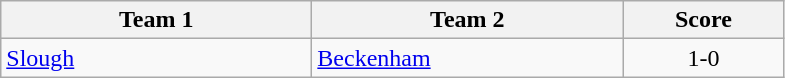<table class="wikitable" style="font-size: 100%">
<tr>
<th width=200>Team 1</th>
<th width=200>Team 2</th>
<th width=100>Score</th>
</tr>
<tr>
<td><a href='#'>Slough</a></td>
<td><a href='#'>Beckenham</a></td>
<td align=center>1-0</td>
</tr>
</table>
